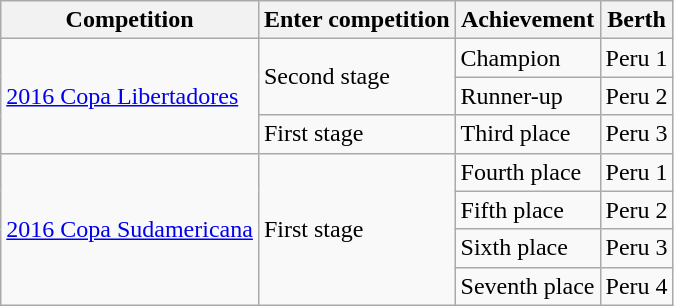<table class="wikitable">
<tr>
<th>Competition</th>
<th>Enter competition</th>
<th>Achievement</th>
<th>Berth</th>
</tr>
<tr>
<td rowspan=3><a href='#'>2016 Copa Libertadores</a></td>
<td rowspan=2>Second stage</td>
<td>Champion</td>
<td>Peru 1</td>
</tr>
<tr>
<td>Runner-up</td>
<td>Peru 2</td>
</tr>
<tr>
<td>First stage</td>
<td>Third place</td>
<td>Peru 3</td>
</tr>
<tr>
<td rowspan=4><a href='#'>2016 Copa Sudamericana</a></td>
<td rowspan=4>First stage</td>
<td>Fourth place</td>
<td>Peru 1</td>
</tr>
<tr>
<td>Fifth place</td>
<td>Peru 2</td>
</tr>
<tr>
<td>Sixth place</td>
<td>Peru 3</td>
</tr>
<tr>
<td>Seventh place</td>
<td>Peru 4</td>
</tr>
</table>
